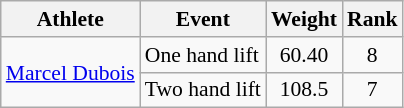<table class="wikitable" style="font-size:90%">
<tr>
<th>Athlete</th>
<th>Event</th>
<th>Weight</th>
<th>Rank</th>
</tr>
<tr>
<td rowspan=2><a href='#'>Marcel Dubois</a></td>
<td>One hand lift</td>
<td align="center">60.40</td>
<td align="center">8</td>
</tr>
<tr>
<td>Two hand lift</td>
<td align="center">108.5</td>
<td align="center">7</td>
</tr>
</table>
